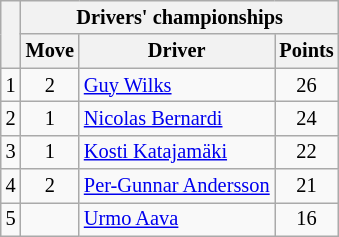<table class="wikitable" style="font-size:85%;">
<tr>
<th rowspan="2"></th>
<th colspan="3">Drivers' championships</th>
</tr>
<tr>
<th>Move</th>
<th>Driver</th>
<th>Points</th>
</tr>
<tr>
<td align="center">1</td>
<td align="center"> 2</td>
<td> <a href='#'>Guy Wilks</a></td>
<td align="center">26</td>
</tr>
<tr>
<td align="center">2</td>
<td align="center"> 1</td>
<td> <a href='#'>Nicolas Bernardi</a></td>
<td align="center">24</td>
</tr>
<tr>
<td align="center">3</td>
<td align="center"> 1</td>
<td> <a href='#'>Kosti Katajamäki</a></td>
<td align="center">22</td>
</tr>
<tr>
<td align="center">4</td>
<td align="center"> 2</td>
<td> <a href='#'>Per-Gunnar Andersson</a></td>
<td align="center">21</td>
</tr>
<tr>
<td align="center">5</td>
<td align="center"></td>
<td> <a href='#'>Urmo Aava</a></td>
<td align="center">16</td>
</tr>
</table>
